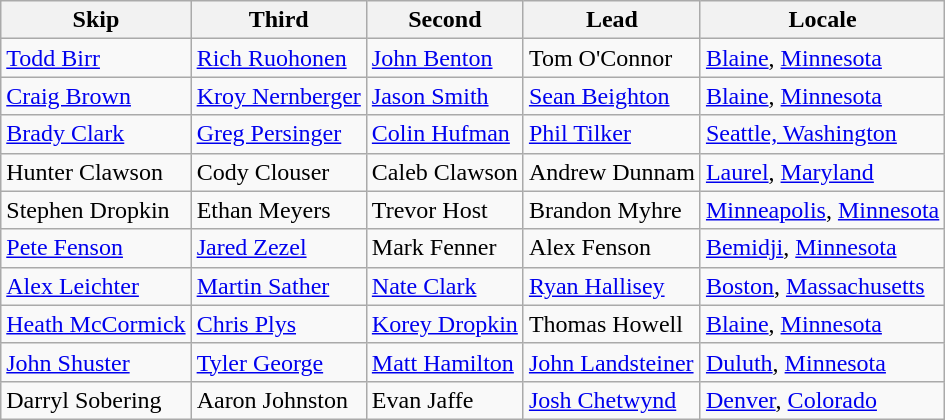<table class="wikitable">
<tr>
<th>Skip</th>
<th>Third</th>
<th>Second</th>
<th>Lead</th>
<th>Locale</th>
</tr>
<tr>
<td><a href='#'>Todd Birr</a></td>
<td><a href='#'>Rich Ruohonen</a></td>
<td><a href='#'>John Benton</a></td>
<td>Tom O'Connor</td>
<td><a href='#'>Blaine</a>, <a href='#'>Minnesota</a></td>
</tr>
<tr>
<td><a href='#'>Craig Brown</a></td>
<td><a href='#'>Kroy Nernberger</a></td>
<td><a href='#'>Jason Smith</a></td>
<td><a href='#'>Sean Beighton</a></td>
<td><a href='#'>Blaine</a>, <a href='#'>Minnesota</a></td>
</tr>
<tr>
<td><a href='#'>Brady Clark</a></td>
<td><a href='#'>Greg Persinger</a></td>
<td><a href='#'>Colin Hufman</a></td>
<td><a href='#'>Phil Tilker</a></td>
<td><a href='#'>Seattle, Washington</a></td>
</tr>
<tr>
<td>Hunter Clawson</td>
<td>Cody Clouser</td>
<td>Caleb Clawson</td>
<td>Andrew Dunnam</td>
<td><a href='#'>Laurel</a>, <a href='#'>Maryland</a></td>
</tr>
<tr>
<td>Stephen Dropkin</td>
<td>Ethan Meyers</td>
<td>Trevor Host</td>
<td>Brandon Myhre</td>
<td><a href='#'>Minneapolis</a>, <a href='#'>Minnesota</a></td>
</tr>
<tr>
<td><a href='#'>Pete Fenson</a></td>
<td><a href='#'>Jared Zezel</a></td>
<td>Mark Fenner</td>
<td>Alex Fenson</td>
<td><a href='#'>Bemidji</a>, <a href='#'>Minnesota</a></td>
</tr>
<tr>
<td><a href='#'>Alex Leichter</a></td>
<td><a href='#'>Martin Sather</a></td>
<td><a href='#'>Nate Clark</a></td>
<td><a href='#'>Ryan Hallisey</a></td>
<td><a href='#'>Boston</a>, <a href='#'>Massachusetts</a></td>
</tr>
<tr>
<td><a href='#'>Heath McCormick</a></td>
<td><a href='#'>Chris Plys</a></td>
<td><a href='#'>Korey Dropkin</a></td>
<td>Thomas Howell</td>
<td><a href='#'>Blaine</a>, <a href='#'>Minnesota</a></td>
</tr>
<tr>
<td><a href='#'>John Shuster</a></td>
<td><a href='#'>Tyler George</a></td>
<td><a href='#'>Matt Hamilton</a></td>
<td><a href='#'>John Landsteiner</a></td>
<td><a href='#'>Duluth</a>, <a href='#'>Minnesota</a></td>
</tr>
<tr>
<td>Darryl Sobering</td>
<td>Aaron Johnston</td>
<td>Evan Jaffe</td>
<td><a href='#'>Josh Chetwynd</a></td>
<td><a href='#'>Denver</a>, <a href='#'>Colorado</a></td>
</tr>
</table>
